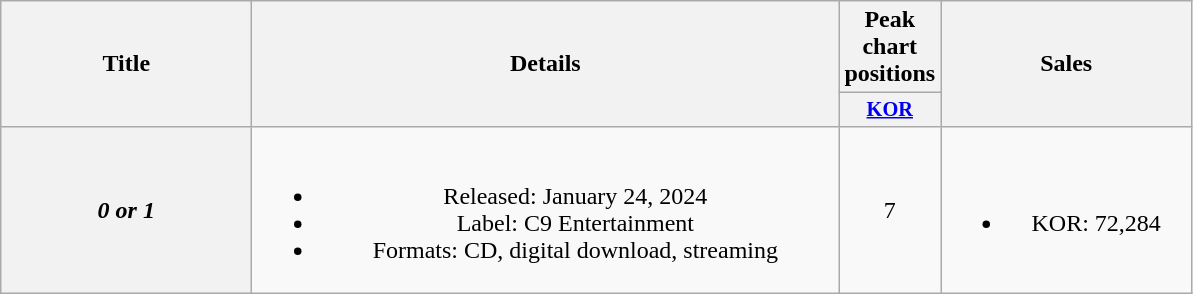<table class="wikitable plainrowheaders" style="text-align:center">
<tr>
<th rowspan="2" style="width:10em">Title</th>
<th rowspan="2" style="width:24em">Details</th>
<th>Peak chart positions</th>
<th rowspan="2" style="width:10em">Sales</th>
</tr>
<tr>
<th scope="col" style="width:2em;font-size:85%"><a href='#'>KOR</a><br></th>
</tr>
<tr>
<th scope="row"><em>0 or 1</em></th>
<td><br><ul><li>Released: January 24, 2024</li><li>Label: C9 Entertainment</li><li>Formats: CD, digital download, streaming</li></ul></td>
<td>7</td>
<td><br><ul><li>KOR: 72,284</li></ul></td>
</tr>
</table>
